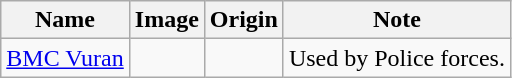<table class="wikitable">
<tr>
<th>Name</th>
<th>Image</th>
<th>Origin</th>
<th>Note</th>
</tr>
<tr>
<td><a href='#'>BMC Vuran</a></td>
<td></td>
<td></td>
<td>Used by Police forces.</td>
</tr>
</table>
